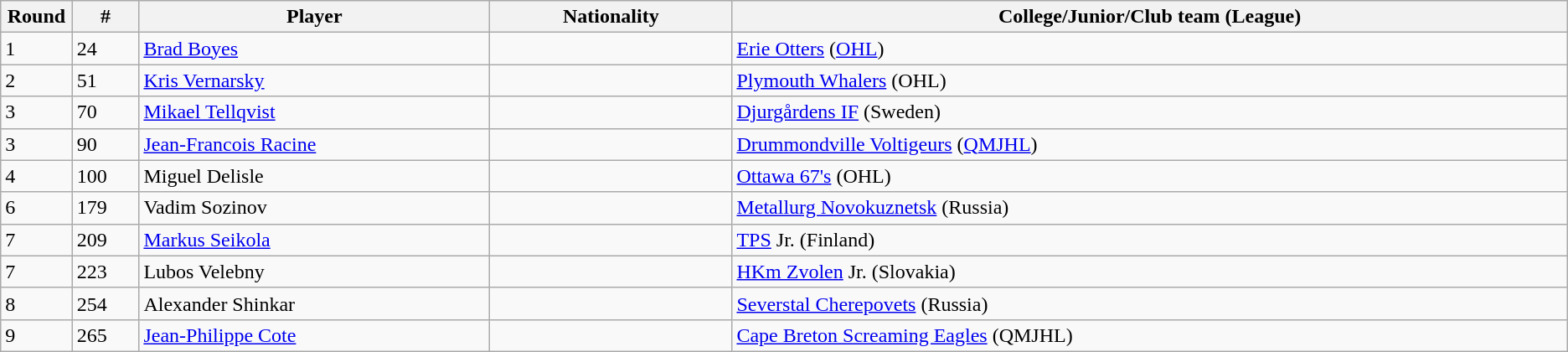<table class="wikitable">
<tr align="center">
<th bgcolor="#DDDDFF" width="4.0%">Round</th>
<th bgcolor="#DDDDFF" width="4.0%">#</th>
<th bgcolor="#DDDDFF" width="21.0%">Player</th>
<th bgcolor="#DDDDFF" width="14.5%">Nationality</th>
<th bgcolor="#DDDDFF" width="50.0%">College/Junior/Club team (League)</th>
</tr>
<tr>
<td>1</td>
<td>24</td>
<td><a href='#'>Brad Boyes</a></td>
<td></td>
<td><a href='#'>Erie Otters</a> (<a href='#'>OHL</a>)</td>
</tr>
<tr>
<td>2</td>
<td>51</td>
<td><a href='#'>Kris Vernarsky</a></td>
<td></td>
<td><a href='#'>Plymouth Whalers</a> (OHL)</td>
</tr>
<tr>
<td>3</td>
<td>70</td>
<td><a href='#'>Mikael Tellqvist</a></td>
<td></td>
<td><a href='#'>Djurgårdens IF</a> (Sweden)</td>
</tr>
<tr>
<td>3</td>
<td>90</td>
<td><a href='#'>Jean-Francois Racine</a></td>
<td></td>
<td><a href='#'>Drummondville Voltigeurs</a> (<a href='#'>QMJHL</a>)</td>
</tr>
<tr>
<td>4</td>
<td>100</td>
<td>Miguel Delisle</td>
<td></td>
<td><a href='#'>Ottawa 67's</a> (OHL)</td>
</tr>
<tr>
<td>6</td>
<td>179</td>
<td>Vadim Sozinov</td>
<td></td>
<td><a href='#'>Metallurg Novokuznetsk</a> (Russia)</td>
</tr>
<tr>
<td>7</td>
<td>209</td>
<td><a href='#'>Markus Seikola</a></td>
<td></td>
<td><a href='#'>TPS</a> Jr. (Finland)</td>
</tr>
<tr>
<td>7</td>
<td>223</td>
<td>Lubos Velebny</td>
<td></td>
<td><a href='#'>HKm Zvolen</a> Jr. (Slovakia)</td>
</tr>
<tr>
<td>8</td>
<td>254</td>
<td>Alexander Shinkar</td>
<td></td>
<td><a href='#'>Severstal Cherepovets</a> (Russia)</td>
</tr>
<tr>
<td>9</td>
<td>265</td>
<td><a href='#'>Jean-Philippe Cote</a></td>
<td></td>
<td><a href='#'>Cape Breton Screaming Eagles</a> (QMJHL)</td>
</tr>
</table>
